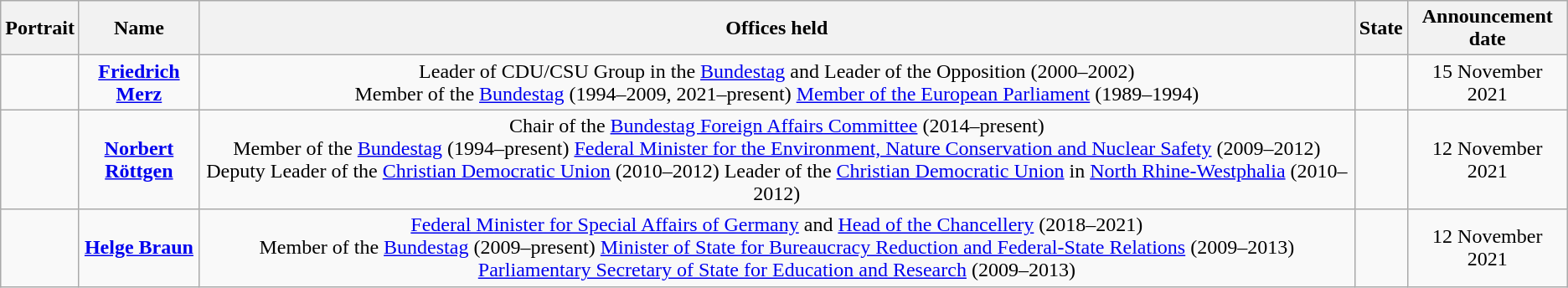<table class="wikitable" style="text-align:center;">
<tr>
<th>Portrait</th>
<th>Name</th>
<th>Offices held</th>
<th>State</th>
<th>Announcement date</th>
</tr>
<tr>
<td></td>
<td><strong><a href='#'>Friedrich Merz</a></strong> </td>
<td>Leader of CDU/CSU Group in the <a href='#'>Bundestag</a> and Leader of the Opposition (2000–2002)<br>Member of the <a href='#'>Bundestag</a> (1994–2009, 2021–present)
<a href='#'>Member of the European Parliament</a> (1989–1994)</td>
<td></td>
<td>15 November 2021</td>
</tr>
<tr>
<td></td>
<td><strong><a href='#'>Norbert Röttgen</a></strong> </td>
<td>Chair of the <a href='#'>Bundestag Foreign Affairs Committee</a> (2014–present)<br>Member of the <a href='#'>Bundestag</a> (1994–present)
<a href='#'>Federal Minister for the Environment, Nature Conservation and Nuclear Safety</a> (2009–2012)
Deputy Leader of the <a href='#'>Christian Democratic Union</a> (2010–2012)
Leader of the <a href='#'>Christian Democratic Union</a> in <a href='#'>North Rhine-Westphalia</a> (2010–2012)</td>
<td></td>
<td>12 November 2021</td>
</tr>
<tr>
<td></td>
<td><strong><a href='#'>Helge Braun</a></strong> </td>
<td><a href='#'>Federal Minister for Special Affairs of Germany</a> and <a href='#'>Head of the Chancellery</a> (2018–2021)<br>Member of the <a href='#'>Bundestag</a> (2009–present)
<a href='#'>Minister of State for Bureaucracy Reduction and Federal-State Relations</a> (2009–2013)
<a href='#'>Parliamentary Secretary of State for Education and Research</a> (2009–2013)</td>
<td></td>
<td>12 November 2021</td>
</tr>
</table>
